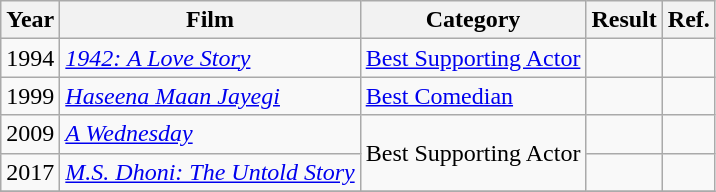<table class="wikitable sortable">
<tr>
<th>Year</th>
<th>Film</th>
<th>Category</th>
<th>Result</th>
<th>Ref.</th>
</tr>
<tr>
<td>1994</td>
<td><em><a href='#'>1942: A Love Story</a></em></td>
<td><a href='#'>Best Supporting Actor</a></td>
<td></td>
<td></td>
</tr>
<tr>
<td>1999</td>
<td><em><a href='#'>Haseena Maan Jayegi</a></em></td>
<td><a href='#'>Best Comedian</a></td>
<td></td>
<td></td>
</tr>
<tr>
<td>2009</td>
<td><em><a href='#'>A Wednesday</a></em></td>
<td rowspan="2">Best Supporting Actor</td>
<td></td>
<td></td>
</tr>
<tr>
<td>2017</td>
<td><em><a href='#'>M.S. Dhoni: The Untold Story</a></em></td>
<td></td>
<td></td>
</tr>
<tr>
</tr>
</table>
